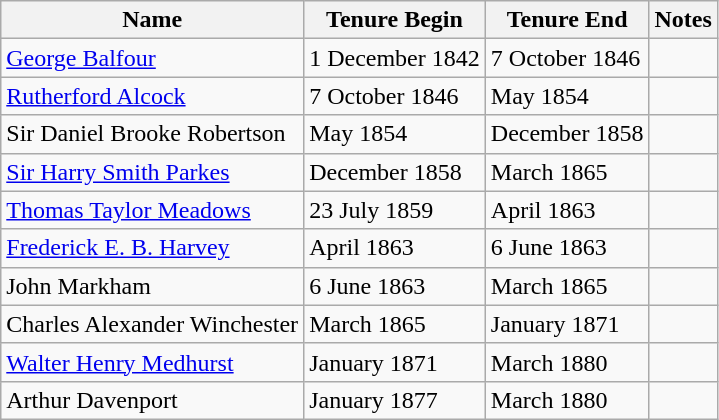<table class="wikitable">
<tr>
<th>Name</th>
<th>Tenure Begin</th>
<th>Tenure End</th>
<th>Notes</th>
</tr>
<tr>
<td><a href='#'>George Balfour</a></td>
<td>1 December 1842</td>
<td>7 October 1846</td>
<td></td>
</tr>
<tr>
<td><a href='#'>Rutherford Alcock</a></td>
<td>7 October 1846</td>
<td>May 1854</td>
<td></td>
</tr>
<tr>
<td>Sir Daniel Brooke Robertson</td>
<td>May 1854</td>
<td>December 1858</td>
<td></td>
</tr>
<tr>
<td><a href='#'>Sir Harry Smith Parkes</a></td>
<td>December 1858</td>
<td>March 1865</td>
<td></td>
</tr>
<tr>
<td><a href='#'>Thomas Taylor Meadows</a></td>
<td>23 July 1859</td>
<td>April 1863</td>
<td></td>
</tr>
<tr>
<td><a href='#'>Frederick E. B. Harvey</a></td>
<td>April 1863</td>
<td>6 June 1863</td>
<td></td>
</tr>
<tr>
<td>John Markham</td>
<td>6 June 1863</td>
<td>March 1865</td>
<td></td>
</tr>
<tr>
<td>Charles Alexander Winchester</td>
<td>March 1865</td>
<td>January 1871</td>
<td></td>
</tr>
<tr>
<td><a href='#'>Walter Henry Medhurst</a></td>
<td>January 1871</td>
<td>March 1880</td>
<td></td>
</tr>
<tr>
<td>Arthur Davenport</td>
<td>January 1877</td>
<td>March 1880</td>
<td></td>
</tr>
</table>
